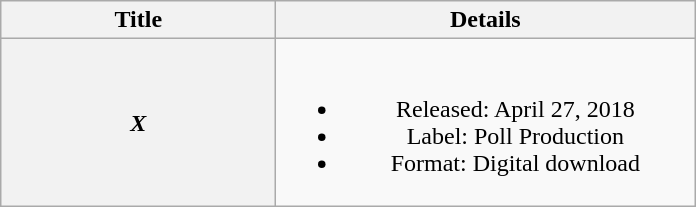<table class="wikitable plainrowheaders" style="text-align:center;">
<tr>
<th scope="col" style="width:11em;">Title</th>
<th scope="col" style="width:17em;">Details</th>
</tr>
<tr>
<th scope="row"><em>X</em></th>
<td><br><ul><li>Released: April 27, 2018</li><li>Label: Poll Production</li><li>Format: Digital download</li></ul></td>
</tr>
</table>
